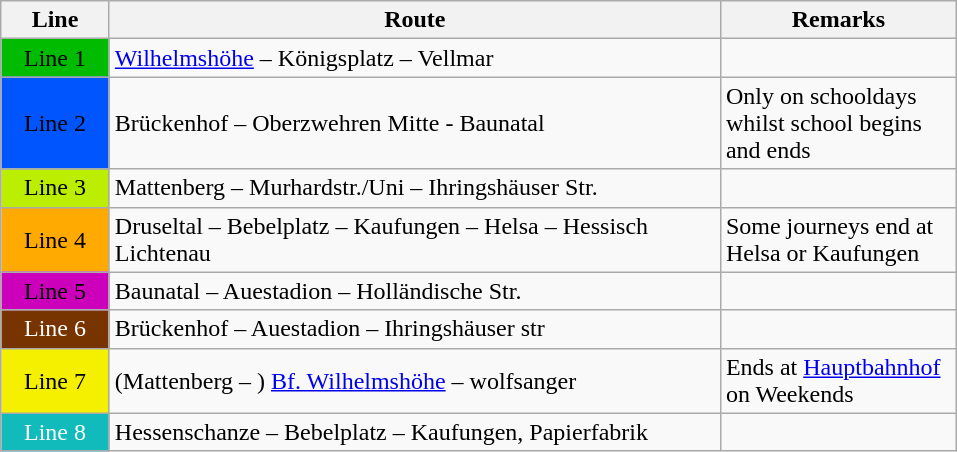<table class="wikitable">
<tr>
<th width="65px">Line</th>
<th width="400px">Route</th>
<th width="150px">Remarks</th>
</tr>
<tr>
<td style="background-color:#00BB00; text-align:center">Line 1</td>
<td><a href='#'>Wilhelmshöhe</a> – Königsplatz – Vellmar</td>
<td></td>
</tr>
<tr>
<td style="background-color:#0055ff; text-align:center">Line 2</td>
<td>Brückenhof – Oberzwehren Mitte - Baunatal</td>
<td>Only on schooldays whilst school begins and ends</td>
</tr>
<tr>
<td style="background-color:#BBEE00; text-align:center">Line 3</td>
<td>Mattenberg – Murhardstr./Uni – Ihringshäuser Str.</td>
<td></td>
</tr>
<tr>
<td style="background-color:#FFAA00; text-align:center">Line 4</td>
<td>Druseltal – Bebelplatz – Kaufungen – Helsa – Hessisch Lichtenau</td>
<td>Some journeys end at Helsa or Kaufungen</td>
</tr>
<tr>
<td style="background-color:#CC00BB; text-align:center">Line 5</td>
<td>Baunatal – Auestadion – Holländische Str.</td>
<td></td>
</tr>
<tr>
<td style="color:#FFFFFF; background-color:#773300; text-align:center">Line 6</td>
<td>Brückenhof – Auestadion – Ihringshäuser str</td>
<td></td>
</tr>
<tr>
<td style="background-color:#F5F000; text-align:center">Line 7</td>
<td>(Mattenberg – ) <a href='#'>Bf. Wilhelmshöhe</a> – wolfsanger</td>
<td>Ends at <a href='#'>Hauptbahnhof</a> on Weekends</td>
</tr>
<tr>
<td style="color:#FFFFFF; background-color:#11BBBB; text-align:center">Line 8</td>
<td>Hessenschanze – Bebelplatz – Kaufungen, Papierfabrik</td>
<td></td>
</tr>
</table>
